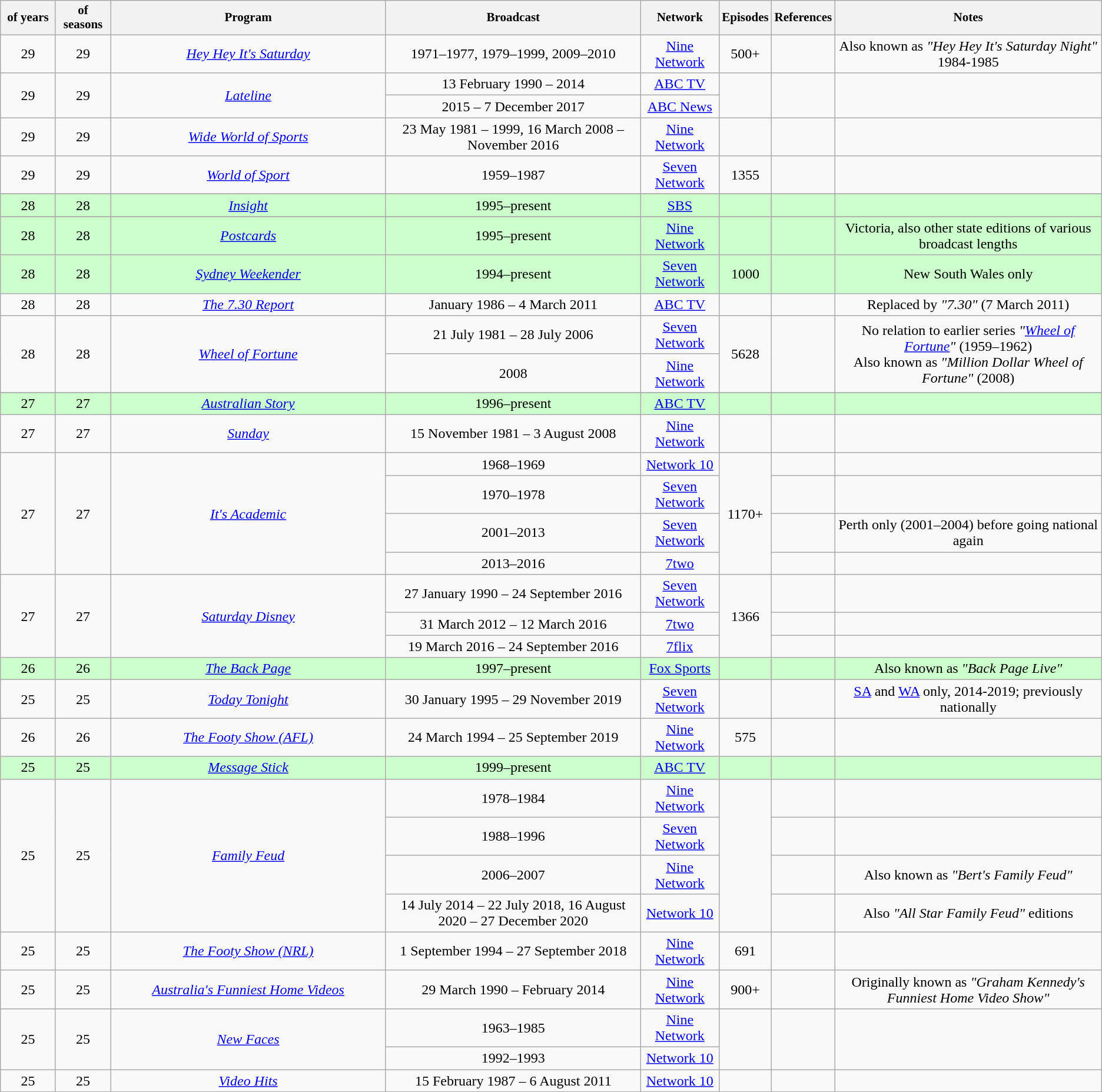<table class="wikitable" style="text-align:center;">
<tr>
<th style="font-size:87.5%; width: 5%"> of years</th>
<th style="font-size:87.5%; width: 5%"> of seasons </th>
<th style="font-size:87.5%; width: 25%">Program</th>
<th style="font-size:87.5%;">Broadcast</th>
<th style="font-size:87.5%;">Network</th>
<th style="font-size:87.5%;">Episodes</th>
<th style="font-size:87.5%;">References</th>
<th style="font-size:87.5%;">Notes</th>
</tr>
<tr>
<td style="text-align:center;">29</td>
<td style="text-align:center;">29</td>
<td style="text-align:center;"><em><a href='#'>Hey Hey It's Saturday</a></em></td>
<td style="text-align:center;">1971–1977, 1979–1999, 2009–2010</td>
<td style="text-align:center;"><a href='#'>Nine Network</a></td>
<td style="text-align:center;">500+</td>
<td style="text-align:center;"></td>
<td style="text-align:center;">Also known as <em>"Hey Hey It's Saturday Night"</em> 1984-1985</td>
</tr>
<tr>
<td rowspan="2">29</td>
<td rowspan="2">29</td>
<td rowspan="2"><em><a href='#'>Lateline</a></em></td>
<td style="text-align:center;">13 February 1990 – 2014</td>
<td style="text-align:center;"><a href='#'>ABC TV</a></td>
<td rowspan="2"></td>
<td rowspan="2"></td>
<td rowspan="2"></td>
</tr>
<tr>
<td>2015 – 7 December 2017</td>
<td><a href='#'>ABC News</a></td>
</tr>
<tr>
<td style="text-align:center;">29</td>
<td style="text-align:center;">29</td>
<td style="text-align:center;"><em><a href='#'>Wide World of Sports</a></em></td>
<td style="text-align:center;">23 May 1981 – 1999, 16 March 2008 – November 2016</td>
<td style="text-align:center;"><a href='#'>Nine Network</a></td>
<td style="text-align:center;"></td>
<td style="text-align:center;"></td>
<td style="text-align:center;"></td>
</tr>
<tr>
<td style="text-align:center;">29</td>
<td style="text-align:center;">29</td>
<td style="text-align:center;"><em><a href='#'>World of Sport</a></em></td>
<td style="text-align:center;">1959–1987</td>
<td style="text-align:center;"><a href='#'>Seven Network</a></td>
<td style="text-align:center;">1355</td>
<td style="text-align:center;"></td>
<td style="text-align:center;"></td>
</tr>
<tr>
</tr>
<tr style="background:#cfc;">
<td style="text-align:center;">28</td>
<td style="text-align:center;">28</td>
<td style="text-align:center;"><em><a href='#'>Insight</a></em></td>
<td style="text-align:center;">1995–present</td>
<td style="text-align:center;"><a href='#'>SBS</a></td>
<td style="text-align:center;"></td>
<td style="text-align:center;"></td>
<td style="text-align:center;"></td>
</tr>
<tr>
</tr>
<tr style="background:#cfc;">
<td style="text-align:center;">28</td>
<td style="text-align:center;">28</td>
<td style="text-align:center;"><em><a href='#'>Postcards</a></em></td>
<td style="text-align:center;">1995–present</td>
<td style="text-align:center;"><a href='#'>Nine Network</a></td>
<td style="text-align:center;"></td>
<td style="text-align:center;"></td>
<td style="text-align:center;">Victoria, also other state editions of various broadcast lengths</td>
</tr>
<tr style="background:#cfc;">
<td style="text-align:center;">28</td>
<td style="text-align:center;">28</td>
<td style="text-align:center;"><em><a href='#'>Sydney Weekender</a></em></td>
<td style="text-align:center;">1994–present</td>
<td style="text-align:center;"><a href='#'>Seven Network</a></td>
<td style="text-align:center;">1000</td>
<td style="text-align:center;"></td>
<td style="text-align:center;">New South Wales only</td>
</tr>
<tr>
<td style="text-align:center;">28</td>
<td style="text-align:center;">28</td>
<td style="text-align:center;"><em><a href='#'>The 7.30 Report</a></em></td>
<td style="text-align:center;">January 1986 – 4 March 2011</td>
<td style="text-align:center;"><a href='#'>ABC TV</a></td>
<td style="text-align:center;"></td>
<td style="text-align:center;"></td>
<td style="text-align:center;">Replaced by <em>"7.30"</em> (7 March 2011)</td>
</tr>
<tr>
<td rowspan="2">28</td>
<td rowspan="2">28</td>
<td rowspan="2"><em><a href='#'>Wheel of Fortune</a></em></td>
<td style="text-align:center;">21 July 1981 – 28 July 2006</td>
<td style="text-align:center;"><a href='#'>Seven Network</a></td>
<td rowspan="2">5628</td>
<td rowspan="2"></td>
<td rowspan="2">No relation to earlier series <em>"<a href='#'>Wheel of Fortune</a>"</em> (1959–1962)<br>Also known as <em>"Million Dollar Wheel of Fortune"</em> (2008)</td>
</tr>
<tr>
<td>2008</td>
<td><a href='#'>Nine Network</a></td>
</tr>
<tr>
</tr>
<tr style="background:#cfc;">
<td style="text-align:center;">27</td>
<td style="text-align:center;">27</td>
<td style="text-align:center;"><em><a href='#'>Australian Story</a></em></td>
<td style="text-align:center;">1996–present</td>
<td style="text-align:center;"><a href='#'>ABC TV</a></td>
<td style="text-align:center;"></td>
<td style="text-align:center;"></td>
<td style="text-align:center;"></td>
</tr>
<tr>
<td style="text-align:center;">27</td>
<td style="text-align:center;">27</td>
<td style="text-align:center;"><em><a href='#'>Sunday</a></em></td>
<td style="text-align:center;">15 November 1981 – 3 August 2008</td>
<td style="text-align:center;"><a href='#'>Nine Network</a></td>
<td style="text-align:center;"></td>
<td style="text-align:center;"></td>
<td></td>
</tr>
<tr>
<td rowspan="4">27</td>
<td rowspan="4">27</td>
<td rowspan="4"><em><a href='#'>It's Academic</a></em></td>
<td>1968–1969</td>
<td><a href='#'>Network 10</a></td>
<td rowspan="4">1170+</td>
<td></td>
<td></td>
</tr>
<tr>
<td>1970–1978</td>
<td><a href='#'>Seven Network</a></td>
<td></td>
<td></td>
</tr>
<tr>
<td>2001–2013</td>
<td><a href='#'>Seven Network</a></td>
<td></td>
<td>Perth only (2001–2004) before going national again</td>
</tr>
<tr>
<td>2013–2016</td>
<td><a href='#'>7two</a></td>
<td></td>
<td></td>
</tr>
<tr>
<td rowspan="3">27</td>
<td rowspan="3">27</td>
<td rowspan="3"><em><a href='#'>Saturday Disney</a></em></td>
<td>27 January 1990 – 24 September 2016</td>
<td><a href='#'>Seven Network</a></td>
<td rowspan="3">1366</td>
<td></td>
<td></td>
</tr>
<tr>
<td>31 March 2012 – 12 March 2016</td>
<td><a href='#'>7two</a></td>
<td></td>
<td></td>
</tr>
<tr>
<td>19 March 2016 – 24 September 2016</td>
<td><a href='#'>7flix</a></td>
<td></td>
<td></td>
</tr>
<tr style="background:#cfc;">
<td style="text-align:center;">26</td>
<td style="text-align:center;">26</td>
<td style="text-align:center;"><em><a href='#'>The Back Page</a></em></td>
<td style="text-align:center;">1997–present</td>
<td style="text-align:center;"><a href='#'>Fox Sports</a></td>
<td style="text-align:center;"></td>
<td style="text-align:center;"></td>
<td style="text-align:center;">Also known as <em>"Back Page Live"</em></td>
</tr>
<tr>
<td style="text-align:center;">25</td>
<td style="text-align:center;">25</td>
<td style="text-align:center;"><em><a href='#'>Today Tonight</a></em></td>
<td style="text-align:center;">30 January 1995 – 29 November 2019</td>
<td style="text-align:center;"><a href='#'>Seven Network</a></td>
<td style="text-align:center;"></td>
<td style="text-align:center;"></td>
<td style="text-align:center;"><a href='#'>SA</a> and <a href='#'>WA</a> only, 2014-2019; previously nationally</td>
</tr>
<tr>
<td>26</td>
<td>26</td>
<td><em><a href='#'>The Footy Show (AFL)</a></em></td>
<td>24 March 1994 – 25 September 2019</td>
<td><a href='#'>Nine Network</a></td>
<td>575</td>
<td style="text-align:center;"></td>
<td style="text-align:center;"></td>
</tr>
<tr style="background:#cfc;">
<td style="text-align:center;">25</td>
<td style="text-align:center;">25</td>
<td style="text-align:center;"><em><a href='#'>Message Stick</a></em></td>
<td style="text-align:center;">1999–present</td>
<td style="text-align:center;"><a href='#'>ABC TV</a></td>
<td style="text-align:center;"></td>
<td style="text-align:center;"></td>
<td style="text-align:center;"></td>
</tr>
<tr>
<td rowspan="4">25</td>
<td rowspan="4">25</td>
<td rowspan="4"><em><a href='#'>Family Feud</a></em></td>
<td>1978–1984</td>
<td><a href='#'>Nine Network</a></td>
<td rowspan="4"></td>
<td></td>
<td></td>
</tr>
<tr>
<td>1988–1996</td>
<td><a href='#'>Seven Network</a></td>
<td></td>
<td></td>
</tr>
<tr>
<td>2006–2007</td>
<td><a href='#'>Nine Network</a></td>
<td></td>
<td>Also known as <em>"Bert's Family Feud"</em></td>
</tr>
<tr>
<td>14 July 2014 – 22 July 2018, 16 August 2020 – 27 December 2020</td>
<td><a href='#'>Network 10</a></td>
<td></td>
<td>Also <em>"All Star Family Feud"</em> editions</td>
</tr>
<tr>
<td style="text-align:center;">25</td>
<td style="text-align:center;">25</td>
<td style="text-align:center;"><em><a href='#'>The Footy Show (NRL)</a></em></td>
<td style="text-align:center;">1 September 1994 – 27 September 2018</td>
<td style="text-align:center;"><a href='#'>Nine Network</a></td>
<td style="text-align:center;">691</td>
<td style="text-align:center;"></td>
<td style="text-align:center;"></td>
</tr>
<tr style="text-align:center;">
<td>25</td>
<td>25</td>
<td><em><a href='#'>Australia's Funniest Home Videos</a></em></td>
<td>29 March 1990 – February 2014</td>
<td><a href='#'>Nine Network</a></td>
<td>900+</td>
<td style="text-align:center;"></td>
<td>Originally known as <em>"Graham Kennedy's Funniest Home Video Show"</em></td>
</tr>
<tr>
<td rowspan="2">25</td>
<td rowspan="2">25</td>
<td rowspan="2"><em><a href='#'>New Faces</a></em></td>
<td>1963–1985</td>
<td><a href='#'>Nine Network</a></td>
<td rowspan="2"></td>
<td rowspan="2"></td>
<td rowspan="2" style="text-align:center;"></td>
</tr>
<tr>
<td>1992–1993</td>
<td><a href='#'>Network 10</a></td>
</tr>
<tr>
<td style="text-align:center;">25</td>
<td style="text-align:center;">25</td>
<td style="text-align:center;"><em><a href='#'>Video Hits</a></em></td>
<td style="text-align:center;">15 February 1987 – 6 August 2011</td>
<td style="text-align:center;"><a href='#'>Network 10</a></td>
<td style="text-align:center;"></td>
<td style="text-align:center;"></td>
<td style="text-align:center;"></td>
</tr>
</table>
